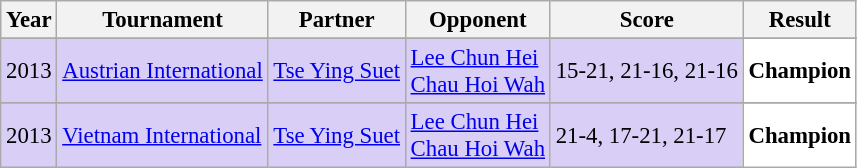<table class="sortable wikitable" style="font-size: 95%;">
<tr>
<th>Year</th>
<th>Tournament</th>
<th>Partner</th>
<th>Opponent</th>
<th>Score</th>
<th>Result</th>
</tr>
<tr>
</tr>
<tr style="background:#D8CEF6">
<td align="center">2013</td>
<td align="left"><a href='#'>Austrian International</a></td>
<td align="left"> <a href='#'>Tse Ying Suet</a></td>
<td align="left"> <a href='#'>Lee Chun Hei</a> <br>  <a href='#'>Chau Hoi Wah</a></td>
<td align="left">15-21, 21-16, 21-16</td>
<td style="text-align:left; background:white"> <strong>Champion</strong></td>
</tr>
<tr>
</tr>
<tr style="background:#D8CEF6">
<td align="center">2013</td>
<td align="left"><a href='#'>Vietnam International</a></td>
<td align="left"> <a href='#'>Tse Ying Suet</a></td>
<td align="left"> <a href='#'>Lee Chun Hei</a> <br>  <a href='#'>Chau Hoi Wah</a></td>
<td align="left">21-4, 17-21, 21-17</td>
<td style="text-align:left; background:white"> <strong>Champion</strong></td>
</tr>
</table>
